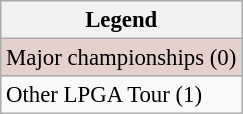<table class="wikitable" style="font-size:95%;">
<tr>
<th>Legend</th>
</tr>
<tr style="background:#e5d1cb;">
<td>Major championships (0)</td>
</tr>
<tr>
<td>Other LPGA Tour (1)</td>
</tr>
</table>
